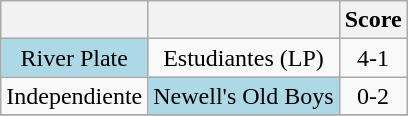<table class="wikitable" style="text-align: center;">
<tr>
<th></th>
<th></th>
<th>Score</th>
</tr>
<tr>
<td bgcolor="lightblue">River Plate</td>
<td>Estudiantes (LP)</td>
<td>4-1</td>
</tr>
<tr>
<td>Independiente</td>
<td bgcolor="lightblue">Newell's Old Boys</td>
<td>0-2</td>
</tr>
<tr>
</tr>
</table>
